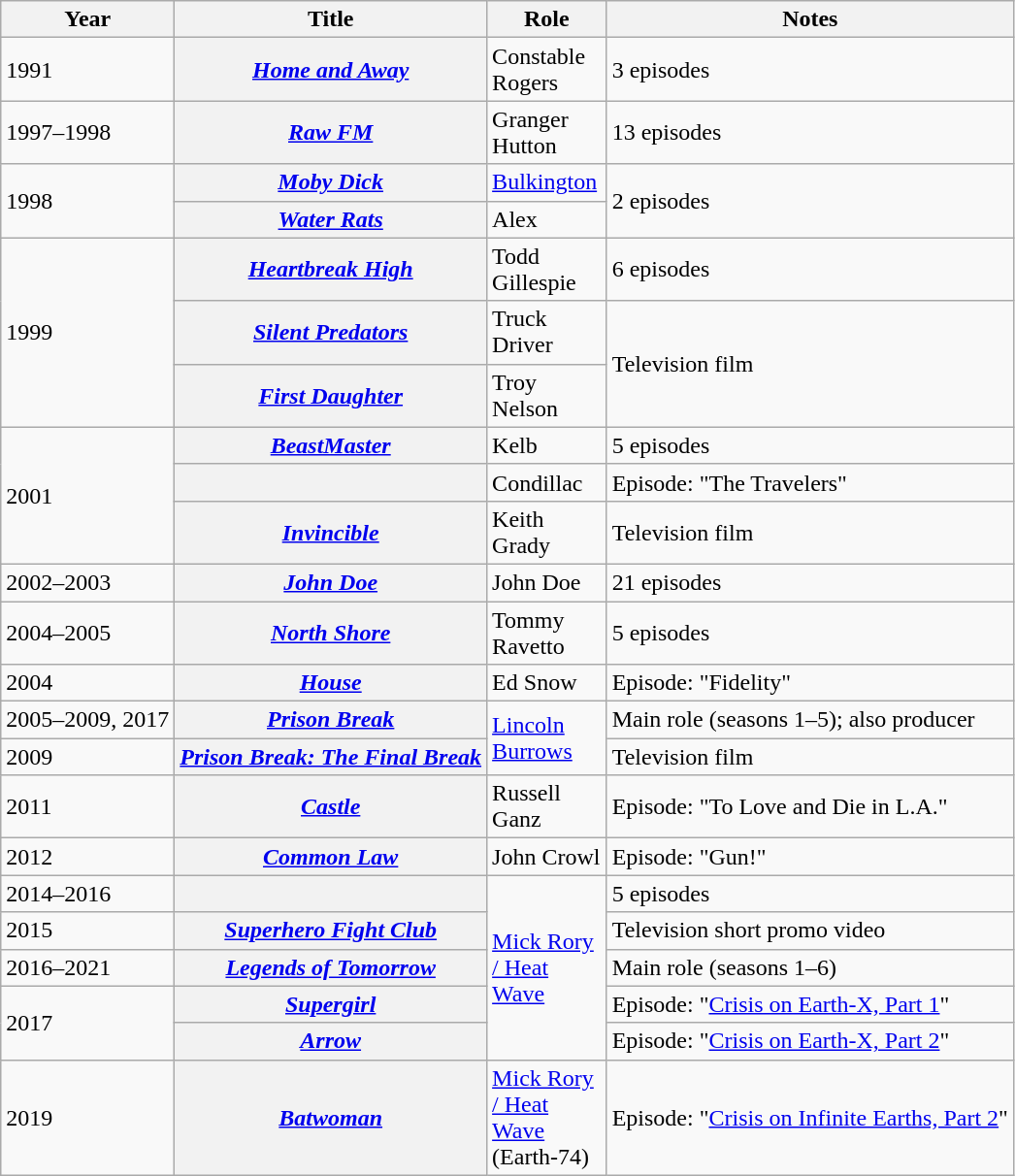<table class="wikitable plainrowheaders sortable">
<tr>
<th scope="col">Year</th>
<th scope="col">Title</th>
<th scope="col" width=75>Role</th>
<th scope="col" class="unsortable">Notes</th>
</tr>
<tr>
<td>1991</td>
<th scope="row"><em><a href='#'>Home and Away</a></em></th>
<td>Constable Rogers</td>
<td>3 episodes</td>
</tr>
<tr>
<td>1997–1998</td>
<th scope="row"><em><a href='#'>Raw FM</a></em></th>
<td>Granger Hutton</td>
<td>13 episodes</td>
</tr>
<tr>
<td rowspan=2>1998</td>
<th scope="row"><em><a href='#'>Moby Dick</a></em></th>
<td><a href='#'>Bulkington</a></td>
<td rowspan=2>2 episodes</td>
</tr>
<tr>
<th scope="row"><em><a href='#'>Water Rats</a></em></th>
<td>Alex</td>
</tr>
<tr>
<td rowspan=3>1999</td>
<th scope="row"><em><a href='#'>Heartbreak High</a></em></th>
<td>Todd Gillespie</td>
<td>6 episodes</td>
</tr>
<tr>
<th scope="row"><em><a href='#'>Silent Predators</a></em></th>
<td>Truck Driver</td>
<td rowspan=2>Television film</td>
</tr>
<tr>
<th scope="row"><em><a href='#'>First Daughter</a></em></th>
<td>Troy Nelson</td>
</tr>
<tr>
<td rowspan=3>2001</td>
<th scope="row"><em><a href='#'>BeastMaster</a></em></th>
<td>Kelb</td>
<td>5 episodes</td>
</tr>
<tr>
<th scope="row"><em></em></th>
<td>Condillac</td>
<td>Episode: "The Travelers"</td>
</tr>
<tr>
<th scope="row"><em><a href='#'>Invincible</a></em></th>
<td>Keith Grady</td>
<td>Television film</td>
</tr>
<tr>
<td>2002–2003</td>
<th scope="row"><em><a href='#'>John Doe</a></em></th>
<td>John Doe</td>
<td>21 episodes</td>
</tr>
<tr>
<td>2004–2005</td>
<th scope="row"><em><a href='#'>North Shore</a></em></th>
<td>Tommy Ravetto</td>
<td>5 episodes</td>
</tr>
<tr>
<td>2004</td>
<th scope="row"><em><a href='#'>House</a></em></th>
<td>Ed Snow</td>
<td>Episode: "Fidelity"</td>
</tr>
<tr>
<td>2005–2009, 2017</td>
<th scope="row"><em><a href='#'>Prison Break</a></em></th>
<td rowspan=2><a href='#'>Lincoln Burrows</a></td>
<td>Main role (seasons 1–5); also producer</td>
</tr>
<tr>
<td>2009</td>
<th scope="row"><em><a href='#'>Prison Break: The Final Break</a></em></th>
<td>Television film</td>
</tr>
<tr>
<td>2011</td>
<th scope="row"><em><a href='#'>Castle</a></em></th>
<td>Russell Ganz</td>
<td>Episode: "To Love and Die in L.A."</td>
</tr>
<tr>
<td>2012</td>
<th scope="row"><em><a href='#'>Common Law</a></em></th>
<td>John Crowl</td>
<td>Episode: "Gun!"</td>
</tr>
<tr>
<td>2014–2016</td>
<th scope="row"><em></em></th>
<td rowspan="5"><a href='#'>Mick Rory / Heat Wave</a></td>
<td>5 episodes</td>
</tr>
<tr>
<td>2015</td>
<th scope="row"><em><a href='#'>Superhero Fight Club</a></em></th>
<td>Television short promo video</td>
</tr>
<tr>
<td>2016–2021</td>
<th scope="row"><em><a href='#'>Legends of Tomorrow</a></em></th>
<td>Main role (seasons 1–6)</td>
</tr>
<tr>
<td rowspan=2>2017</td>
<th scope="row"><em><a href='#'>Supergirl</a></em></th>
<td>Episode: "<a href='#'>Crisis on Earth-X, Part 1</a>"</td>
</tr>
<tr>
<th scope="row"><em><a href='#'>Arrow</a></em></th>
<td>Episode: "<a href='#'>Crisis on Earth-X, Part 2</a>"</td>
</tr>
<tr>
<td>2019</td>
<th scope="row"><em><a href='#'>Batwoman</a></em></th>
<td><a href='#'>Mick Rory / Heat Wave</a><br>(Earth-74)</td>
<td>Episode: "<a href='#'>Crisis on Infinite Earths, Part 2</a>"</td>
</tr>
</table>
